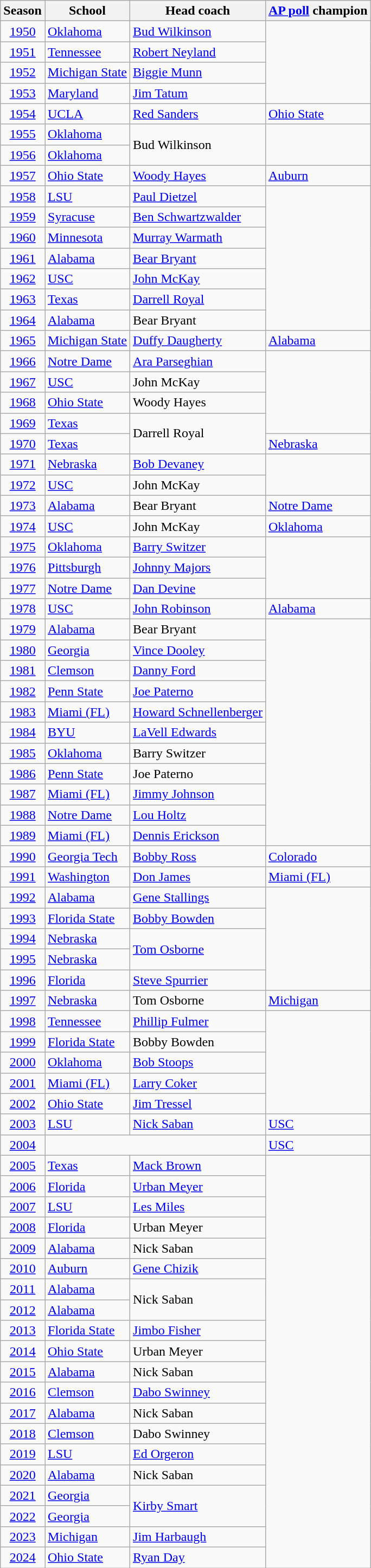<table class="wikitable">
<tr>
<th>Season</th>
<th>School</th>
<th>Head coach</th>
<th><a href='#'>AP poll</a> champion<br></th>
</tr>
<tr>
<td align=center><a href='#'>1950</a></td>
<td><a href='#'>Oklahoma</a></td>
<td><a href='#'>Bud Wilkinson</a></td>
<td rowspan=4></td>
</tr>
<tr>
<td align=center><a href='#'>1951</a></td>
<td><a href='#'>Tennessee</a></td>
<td><a href='#'>Robert Neyland</a></td>
</tr>
<tr>
<td align=center><a href='#'>1952</a></td>
<td><a href='#'>Michigan State</a></td>
<td><a href='#'>Biggie Munn</a></td>
</tr>
<tr>
<td align=center><a href='#'>1953</a></td>
<td><a href='#'>Maryland</a></td>
<td><a href='#'>Jim Tatum</a></td>
</tr>
<tr>
<td align=center><a href='#'>1954</a></td>
<td><a href='#'>UCLA</a></td>
<td><a href='#'>Red Sanders</a></td>
<td><a href='#'>Ohio State</a></td>
</tr>
<tr>
<td align=center><a href='#'>1955</a></td>
<td><a href='#'>Oklahoma</a></td>
<td rowspan="2">Bud Wilkinson</td>
<td rowspan=2></td>
</tr>
<tr>
<td align=center><a href='#'>1956</a></td>
<td><a href='#'>Oklahoma</a></td>
</tr>
<tr>
<td align=center><a href='#'>1957</a></td>
<td><a href='#'>Ohio State</a></td>
<td><a href='#'>Woody Hayes</a></td>
<td><a href='#'>Auburn</a></td>
</tr>
<tr>
<td align=center><a href='#'>1958</a></td>
<td><a href='#'>LSU</a></td>
<td><a href='#'>Paul Dietzel</a></td>
<td rowspan=7></td>
</tr>
<tr>
<td align=center><a href='#'>1959</a></td>
<td><a href='#'>Syracuse</a></td>
<td><a href='#'>Ben Schwartzwalder</a></td>
</tr>
<tr>
<td align=center><a href='#'>1960</a></td>
<td><a href='#'>Minnesota</a></td>
<td><a href='#'>Murray Warmath</a></td>
</tr>
<tr>
<td align=center><a href='#'>1961</a></td>
<td><a href='#'>Alabama</a></td>
<td><a href='#'>Bear Bryant</a></td>
</tr>
<tr>
<td align=center><a href='#'>1962</a></td>
<td><a href='#'>USC</a></td>
<td><a href='#'>John McKay</a></td>
</tr>
<tr>
<td align=center><a href='#'>1963</a></td>
<td><a href='#'>Texas</a></td>
<td><a href='#'>Darrell Royal</a></td>
</tr>
<tr>
<td align=center><a href='#'>1964</a></td>
<td><a href='#'>Alabama</a></td>
<td>Bear Bryant</td>
</tr>
<tr>
<td align=center><a href='#'>1965</a></td>
<td><a href='#'>Michigan State</a></td>
<td><a href='#'>Duffy Daugherty</a></td>
<td><a href='#'>Alabama</a></td>
</tr>
<tr>
<td align=center><a href='#'>1966</a></td>
<td><a href='#'>Notre Dame</a></td>
<td><a href='#'>Ara Parseghian</a></td>
<td rowspan=4></td>
</tr>
<tr>
<td align=center><a href='#'>1967</a></td>
<td><a href='#'>USC</a></td>
<td>John McKay</td>
</tr>
<tr>
<td align=center><a href='#'>1968</a></td>
<td><a href='#'>Ohio State</a></td>
<td>Woody Hayes</td>
</tr>
<tr>
<td align=center><a href='#'>1969</a></td>
<td><a href='#'>Texas</a></td>
<td rowspan="2">Darrell Royal</td>
</tr>
<tr>
<td align=center><a href='#'>1970</a></td>
<td><a href='#'>Texas</a></td>
<td><a href='#'>Nebraska</a></td>
</tr>
<tr>
<td align=center><a href='#'>1971</a></td>
<td><a href='#'>Nebraska</a></td>
<td><a href='#'>Bob Devaney</a></td>
<td rowspan=2></td>
</tr>
<tr>
<td align=center><a href='#'>1972</a></td>
<td><a href='#'>USC</a></td>
<td>John McKay</td>
</tr>
<tr>
<td align=center><a href='#'>1973</a></td>
<td><a href='#'>Alabama</a></td>
<td>Bear Bryant</td>
<td><a href='#'>Notre Dame</a></td>
</tr>
<tr>
<td align=center><a href='#'>1974</a></td>
<td><a href='#'>USC</a></td>
<td>John McKay</td>
<td><a href='#'>Oklahoma</a></td>
</tr>
<tr>
<td align=center><a href='#'>1975</a></td>
<td><a href='#'>Oklahoma</a></td>
<td><a href='#'>Barry Switzer</a></td>
<td rowspan=3></td>
</tr>
<tr>
<td align=center><a href='#'>1976</a></td>
<td><a href='#'>Pittsburgh</a></td>
<td><a href='#'>Johnny Majors</a></td>
</tr>
<tr>
<td align=center><a href='#'>1977</a></td>
<td><a href='#'>Notre Dame</a></td>
<td><a href='#'>Dan Devine</a></td>
</tr>
<tr>
<td align=center><a href='#'>1978</a></td>
<td><a href='#'>USC</a></td>
<td><a href='#'>John Robinson</a></td>
<td><a href='#'>Alabama</a></td>
</tr>
<tr>
<td align=center><a href='#'>1979</a></td>
<td><a href='#'>Alabama</a></td>
<td>Bear Bryant</td>
<td rowspan=11></td>
</tr>
<tr>
<td align=center><a href='#'>1980</a></td>
<td><a href='#'>Georgia</a></td>
<td><a href='#'>Vince Dooley</a></td>
</tr>
<tr>
<td align=center><a href='#'>1981</a></td>
<td><a href='#'>Clemson</a></td>
<td><a href='#'>Danny Ford</a></td>
</tr>
<tr>
<td align=center><a href='#'>1982</a></td>
<td><a href='#'>Penn State</a></td>
<td><a href='#'>Joe Paterno</a></td>
</tr>
<tr>
<td align=center><a href='#'>1983</a></td>
<td><a href='#'>Miami (FL)</a></td>
<td><a href='#'>Howard Schnellenberger</a></td>
</tr>
<tr>
<td align=center><a href='#'>1984</a></td>
<td><a href='#'>BYU</a></td>
<td><a href='#'>LaVell Edwards</a></td>
</tr>
<tr>
<td align=center><a href='#'>1985</a></td>
<td><a href='#'>Oklahoma</a></td>
<td>Barry Switzer</td>
</tr>
<tr>
<td align=center><a href='#'>1986</a></td>
<td><a href='#'>Penn State</a></td>
<td>Joe Paterno</td>
</tr>
<tr>
<td align=center><a href='#'>1987</a></td>
<td><a href='#'>Miami (FL)</a></td>
<td><a href='#'>Jimmy Johnson</a></td>
</tr>
<tr>
<td align=center><a href='#'>1988</a></td>
<td><a href='#'>Notre Dame</a></td>
<td><a href='#'>Lou Holtz</a></td>
</tr>
<tr>
<td align=center><a href='#'>1989</a></td>
<td><a href='#'>Miami (FL)</a></td>
<td><a href='#'>Dennis Erickson</a></td>
</tr>
<tr>
<td align=center><a href='#'>1990</a></td>
<td><a href='#'>Georgia Tech</a></td>
<td><a href='#'>Bobby Ross</a></td>
<td><a href='#'>Colorado</a></td>
</tr>
<tr>
<td align=center><a href='#'>1991</a></td>
<td><a href='#'>Washington</a></td>
<td><a href='#'>Don James</a></td>
<td><a href='#'>Miami (FL)</a></td>
</tr>
<tr>
<td align=center><a href='#'>1992</a></td>
<td><a href='#'>Alabama</a></td>
<td><a href='#'>Gene Stallings</a></td>
<td rowspan=5></td>
</tr>
<tr>
<td align=center><a href='#'>1993</a></td>
<td><a href='#'>Florida State</a></td>
<td><a href='#'>Bobby Bowden</a></td>
</tr>
<tr>
<td align=center><a href='#'>1994</a></td>
<td><a href='#'>Nebraska</a></td>
<td rowspan="2"><a href='#'>Tom Osborne</a></td>
</tr>
<tr>
<td align=center><a href='#'>1995</a></td>
<td><a href='#'>Nebraska</a></td>
</tr>
<tr>
<td align=center><a href='#'>1996</a></td>
<td><a href='#'>Florida</a></td>
<td><a href='#'>Steve Spurrier</a></td>
</tr>
<tr>
<td align=center><a href='#'>1997</a></td>
<td><a href='#'>Nebraska</a></td>
<td>Tom Osborne</td>
<td><a href='#'>Michigan</a></td>
</tr>
<tr>
<td align=center><a href='#'>1998</a></td>
<td><a href='#'>Tennessee</a></td>
<td><a href='#'>Phillip Fulmer</a></td>
<td rowspan=5></td>
</tr>
<tr>
<td align=center><a href='#'>1999</a></td>
<td><a href='#'>Florida State</a></td>
<td>Bobby Bowden</td>
</tr>
<tr>
<td align=center><a href='#'>2000</a></td>
<td><a href='#'>Oklahoma</a></td>
<td><a href='#'>Bob Stoops</a></td>
</tr>
<tr>
<td align=center><a href='#'>2001</a></td>
<td><a href='#'>Miami (FL)</a></td>
<td><a href='#'>Larry Coker</a></td>
</tr>
<tr>
<td align=center><a href='#'>2002</a></td>
<td><a href='#'>Ohio State</a></td>
<td><a href='#'>Jim Tressel</a></td>
</tr>
<tr>
<td align=center><a href='#'>2003</a></td>
<td><a href='#'>LSU</a></td>
<td><a href='#'>Nick Saban</a></td>
<td><a href='#'>USC</a></td>
</tr>
<tr>
<td align=center><a href='#'>2004</a></td>
<td colspan=2 align=center></td>
<td><a href='#'>USC</a></td>
</tr>
<tr>
<td align=center><a href='#'>2005</a></td>
<td><a href='#'>Texas</a></td>
<td><a href='#'>Mack Brown</a></td>
<td rowspan=20></td>
</tr>
<tr>
<td align=center><a href='#'>2006</a></td>
<td><a href='#'>Florida</a></td>
<td><a href='#'>Urban Meyer</a></td>
</tr>
<tr>
<td align=center><a href='#'>2007</a></td>
<td><a href='#'>LSU</a></td>
<td><a href='#'>Les Miles</a></td>
</tr>
<tr>
<td align=center><a href='#'>2008</a></td>
<td><a href='#'>Florida</a></td>
<td>Urban Meyer</td>
</tr>
<tr>
<td align=center><a href='#'>2009</a></td>
<td><a href='#'>Alabama</a></td>
<td>Nick Saban</td>
</tr>
<tr>
<td align=center><a href='#'>2010</a></td>
<td><a href='#'>Auburn</a></td>
<td><a href='#'>Gene Chizik</a></td>
</tr>
<tr>
<td align=center><a href='#'>2011</a></td>
<td><a href='#'>Alabama</a></td>
<td rowspan="2">Nick Saban</td>
</tr>
<tr>
<td align=center><a href='#'>2012</a></td>
<td><a href='#'>Alabama</a></td>
</tr>
<tr>
<td align=center><a href='#'>2013</a></td>
<td><a href='#'>Florida State</a></td>
<td><a href='#'>Jimbo Fisher</a></td>
</tr>
<tr>
<td align=center><a href='#'>2014</a></td>
<td><a href='#'>Ohio State</a></td>
<td>Urban Meyer</td>
</tr>
<tr>
<td align=center><a href='#'>2015</a></td>
<td><a href='#'>Alabama</a></td>
<td>Nick Saban</td>
</tr>
<tr>
<td align=center><a href='#'>2016</a></td>
<td><a href='#'>Clemson</a></td>
<td><a href='#'>Dabo Swinney</a></td>
</tr>
<tr>
<td align=center><a href='#'>2017</a></td>
<td><a href='#'>Alabama</a></td>
<td>Nick Saban</td>
</tr>
<tr>
<td align=center><a href='#'>2018</a></td>
<td><a href='#'>Clemson</a></td>
<td>Dabo Swinney</td>
</tr>
<tr>
<td align=center><a href='#'>2019</a></td>
<td><a href='#'>LSU</a></td>
<td><a href='#'>Ed Orgeron</a></td>
</tr>
<tr>
<td align=center><a href='#'>2020</a></td>
<td><a href='#'>Alabama</a></td>
<td>Nick Saban</td>
</tr>
<tr>
<td align=center><a href='#'>2021</a></td>
<td><a href='#'>Georgia</a></td>
<td rowspan="2"><a href='#'>Kirby Smart</a></td>
</tr>
<tr>
<td align=center><a href='#'>2022</a></td>
<td><a href='#'>Georgia</a></td>
</tr>
<tr>
<td align=center><a href='#'>2023</a></td>
<td><a href='#'>Michigan</a></td>
<td><a href='#'>Jim Harbaugh</a></td>
</tr>
<tr>
<td align=center><a href='#'>2024</a></td>
<td><a href='#'>Ohio State</a></td>
<td><a href='#'>Ryan Day</a></td>
</tr>
</table>
